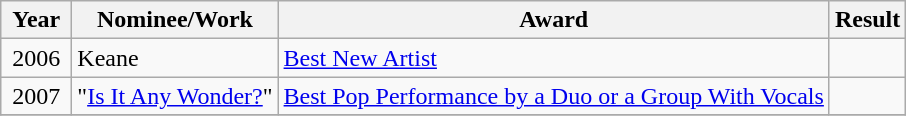<table class="wikitable">
<tr>
<th width="40">Year</th>
<th>Nominee/Work</th>
<th>Award</th>
<th>Result</th>
</tr>
<tr>
<td style="text-align:center;">2006</td>
<td>Keane</td>
<td><a href='#'>Best New Artist</a></td>
<td></td>
</tr>
<tr>
<td style="text-align:center;">2007</td>
<td>"<a href='#'>Is It Any Wonder?</a>"</td>
<td><a href='#'>Best Pop Performance by a Duo or a Group With Vocals</a></td>
<td></td>
</tr>
<tr>
</tr>
</table>
